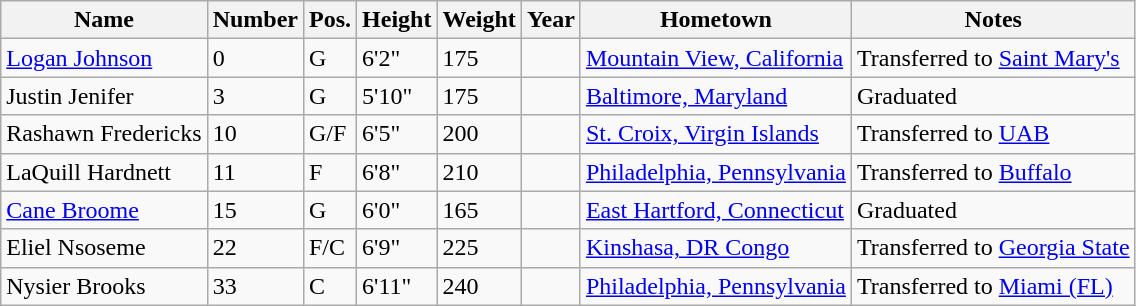<table class="wikitable sortable" border="1">
<tr>
<th>Name</th>
<th>Number</th>
<th>Pos.</th>
<th>Height</th>
<th>Weight</th>
<th>Year</th>
<th>Hometown</th>
<th class="unsortable">Notes</th>
</tr>
<tr>
<td><a href='#'>Logan Johnson</a></td>
<td>0</td>
<td>G</td>
<td>6'2"</td>
<td>175</td>
<td></td>
<td><a href='#'>Mountain View, California</a></td>
<td>Transferred to <a href='#'>Saint Mary's</a></td>
</tr>
<tr>
<td>Justin Jenifer</td>
<td>3</td>
<td>G</td>
<td>5'10"</td>
<td>175</td>
<td></td>
<td><a href='#'>Baltimore, Maryland</a></td>
<td>Graduated</td>
</tr>
<tr>
<td>Rashawn Fredericks</td>
<td>10</td>
<td>G/F</td>
<td>6'5"</td>
<td>200</td>
<td></td>
<td><a href='#'>St. Croix, Virgin Islands</a></td>
<td>Transferred to <a href='#'>UAB</a></td>
</tr>
<tr>
<td>LaQuill Hardnett</td>
<td>11</td>
<td>F</td>
<td>6'8"</td>
<td>210</td>
<td></td>
<td><a href='#'>Philadelphia, Pennsylvania</a></td>
<td>Transferred to <a href='#'>Buffalo</a></td>
</tr>
<tr>
<td><a href='#'>Cane Broome</a></td>
<td>15</td>
<td>G</td>
<td>6'0"</td>
<td>165</td>
<td></td>
<td><a href='#'>East Hartford, Connecticut</a></td>
<td>Graduated</td>
</tr>
<tr>
<td>Eliel Nsoseme</td>
<td>22</td>
<td>F/C</td>
<td>6'9"</td>
<td>225</td>
<td></td>
<td><a href='#'>Kinshasa, DR Congo</a></td>
<td>Transferred to <a href='#'>Georgia State</a></td>
</tr>
<tr>
<td>Nysier Brooks</td>
<td>33</td>
<td>C</td>
<td>6'11"</td>
<td>240</td>
<td></td>
<td><a href='#'>Philadelphia, Pennsylvania</a></td>
<td>Transferred to <a href='#'>Miami (FL)</a></td>
</tr>
</table>
